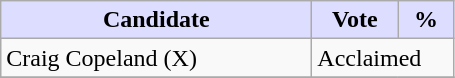<table class="wikitable">
<tr>
<th style="background:#ddf; width:200px;">Candidate</th>
<th style="background:#ddf; width:50px;">Vote</th>
<th style="background:#ddf; width:30px;">%</th>
</tr>
<tr>
<td>Craig Copeland (X)</td>
<td colspan=2">Acclaimed</td>
</tr>
<tr>
</tr>
</table>
